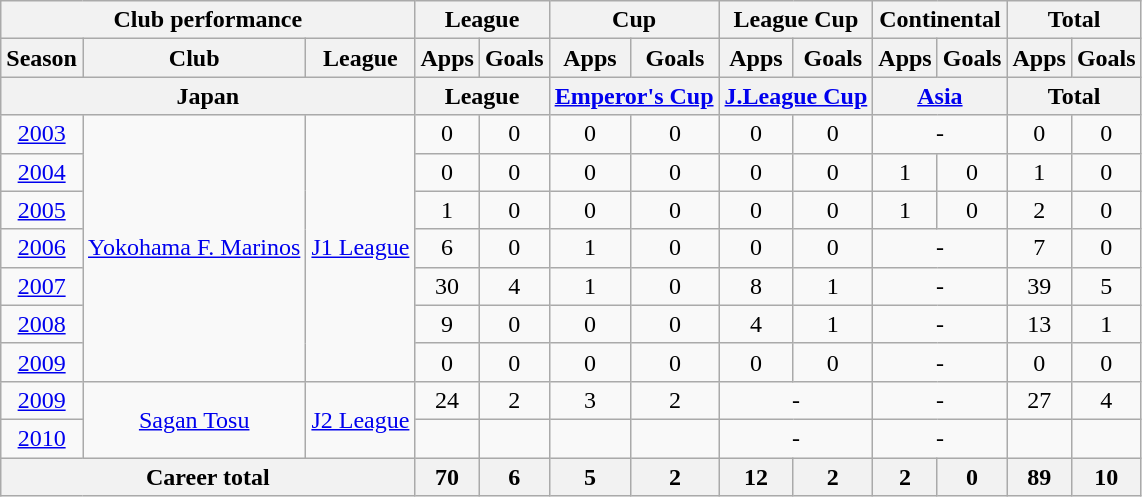<table class="wikitable" style="text-align:center">
<tr>
<th colspan=3>Club performance</th>
<th colspan=2>League</th>
<th colspan=2>Cup</th>
<th colspan=2>League Cup</th>
<th colspan=2>Continental</th>
<th colspan=2>Total</th>
</tr>
<tr>
<th>Season</th>
<th>Club</th>
<th>League</th>
<th>Apps</th>
<th>Goals</th>
<th>Apps</th>
<th>Goals</th>
<th>Apps</th>
<th>Goals</th>
<th>Apps</th>
<th>Goals</th>
<th>Apps</th>
<th>Goals</th>
</tr>
<tr>
<th colspan=3>Japan</th>
<th colspan=2>League</th>
<th colspan=2><a href='#'>Emperor's Cup</a></th>
<th colspan=2><a href='#'>J.League Cup</a></th>
<th colspan=2><a href='#'>Asia</a></th>
<th colspan=2>Total</th>
</tr>
<tr>
<td><a href='#'>2003</a></td>
<td rowspan="7"><a href='#'>Yokohama F. Marinos</a></td>
<td rowspan="7"><a href='#'>J1 League</a></td>
<td>0</td>
<td>0</td>
<td>0</td>
<td>0</td>
<td>0</td>
<td>0</td>
<td colspan="2">-</td>
<td>0</td>
<td>0</td>
</tr>
<tr>
<td><a href='#'>2004</a></td>
<td>0</td>
<td>0</td>
<td>0</td>
<td>0</td>
<td>0</td>
<td>0</td>
<td>1</td>
<td>0</td>
<td>1</td>
<td>0</td>
</tr>
<tr>
<td><a href='#'>2005</a></td>
<td>1</td>
<td>0</td>
<td>0</td>
<td>0</td>
<td>0</td>
<td>0</td>
<td>1</td>
<td>0</td>
<td>2</td>
<td>0</td>
</tr>
<tr>
<td><a href='#'>2006</a></td>
<td>6</td>
<td>0</td>
<td>1</td>
<td>0</td>
<td>0</td>
<td>0</td>
<td colspan="2">-</td>
<td>7</td>
<td>0</td>
</tr>
<tr>
<td><a href='#'>2007</a></td>
<td>30</td>
<td>4</td>
<td>1</td>
<td>0</td>
<td>8</td>
<td>1</td>
<td colspan="2">-</td>
<td>39</td>
<td>5</td>
</tr>
<tr>
<td><a href='#'>2008</a></td>
<td>9</td>
<td>0</td>
<td>0</td>
<td>0</td>
<td>4</td>
<td>1</td>
<td colspan="2">-</td>
<td>13</td>
<td>1</td>
</tr>
<tr>
<td><a href='#'>2009</a></td>
<td>0</td>
<td>0</td>
<td>0</td>
<td>0</td>
<td>0</td>
<td>0</td>
<td colspan="2">-</td>
<td>0</td>
<td>0</td>
</tr>
<tr>
<td><a href='#'>2009</a></td>
<td rowspan="2"><a href='#'>Sagan Tosu</a></td>
<td rowspan="2"><a href='#'>J2 League</a></td>
<td>24</td>
<td>2</td>
<td>3</td>
<td>2</td>
<td colspan="2">-</td>
<td colspan="2">-</td>
<td>27</td>
<td>4</td>
</tr>
<tr>
<td><a href='#'>2010</a></td>
<td></td>
<td></td>
<td></td>
<td></td>
<td colspan="2">-</td>
<td colspan="2">-</td>
<td></td>
<td></td>
</tr>
<tr>
<th colspan=3>Career total</th>
<th>70</th>
<th>6</th>
<th>5</th>
<th>2</th>
<th>12</th>
<th>2</th>
<th>2</th>
<th>0</th>
<th>89</th>
<th>10</th>
</tr>
</table>
